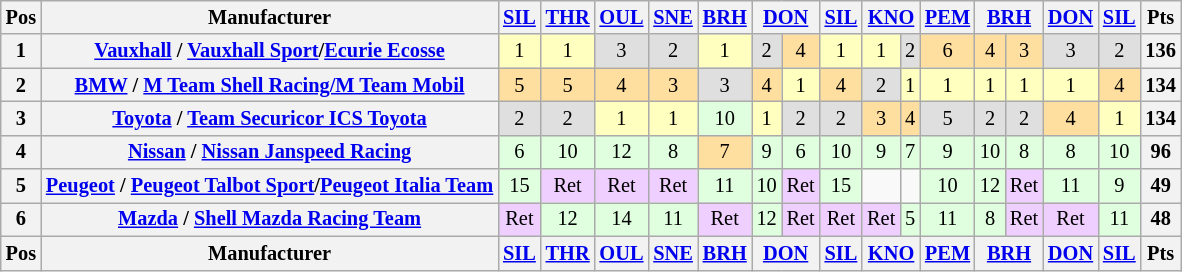<table class="wikitable" style="font-size: 85%; text-align:center;">
<tr valign="top">
<th valign=middle>Pos</th>
<th valign=middle>Manufacturer</th>
<th><a href='#'>SIL</a></th>
<th><a href='#'>THR</a></th>
<th><a href='#'>OUL</a></th>
<th><a href='#'>SNE</a></th>
<th><a href='#'>BRH</a></th>
<th colspan="2"><a href='#'>DON</a></th>
<th><a href='#'>SIL</a></th>
<th colspan="2"><a href='#'>KNO</a></th>
<th><a href='#'>PEM</a></th>
<th colspan="2"><a href='#'>BRH</a></th>
<th><a href='#'>DON</a></th>
<th><a href='#'>SIL</a></th>
<th valign=middle>Pts</th>
</tr>
<tr>
<th>1</th>
<th align=left><a href='#'>Vauxhall</a> / <a href='#'>Vauxhall Sport</a>/<a href='#'>Ecurie Ecosse</a></th>
<td style="background:#ffffbf;">1</td>
<td style="background:#ffffbf;">1</td>
<td style="background:#DFDFDF;">3</td>
<td style="background:#DFDFDF;">2</td>
<td style="background:#ffffbf;">1</td>
<td style="background:#DFDFDF;">2</td>
<td style="background:#FFDF9F;">4</td>
<td style="background:#ffffbf;">1</td>
<td style="background:#ffffbf;">1</td>
<td style="background:#DFDFDF;">2</td>
<td style="background:#FFDF9F;">6</td>
<td style="background:#FFDF9F;">4</td>
<td style="background:#FFDF9F;">3</td>
<td style="background:#DFDFDF;">3</td>
<td style="background:#DFDFDF;">2</td>
<th>136</th>
</tr>
<tr>
<th>2</th>
<th align=left><a href='#'>BMW</a> / <a href='#'>M Team Shell Racing/M Team Mobil</a></th>
<td style="background:#FFDF9F;">5</td>
<td style="background:#FFDF9F;">5</td>
<td style="background:#FFDF9F;">4</td>
<td style="background:#FFDF9F;">3</td>
<td style="background:#DFDFDF;">3</td>
<td style="background:#FFDF9F;">4</td>
<td style="background:#ffffbf;">1</td>
<td style="background:#FFDF9F;">4</td>
<td style="background:#DFDFDF;">2</td>
<td style="background:#ffffbf;">1</td>
<td style="background:#ffffbf;">1</td>
<td style="background:#ffffbf;">1</td>
<td style="background:#ffffbf;">1</td>
<td style="background:#ffffbf;">1</td>
<td style="background:#FFDF9F;">4</td>
<th>134</th>
</tr>
<tr>
<th>3</th>
<th align=left><a href='#'>Toyota</a> / <a href='#'>Team Securicor ICS Toyota</a></th>
<td style="background:#DFDFDF;">2</td>
<td style="background:#DFDFDF;">2</td>
<td style="background:#ffffbf;">1</td>
<td style="background:#ffffbf;">1</td>
<td style="background:#DFFFDF;">10</td>
<td style="background:#ffffbf;">1</td>
<td style="background:#DFDFDF;">2</td>
<td style="background:#DFDFDF;">2</td>
<td style="background:#FFDF9F;">3</td>
<td style="background:#FFDF9F;">4</td>
<td style="background:#DFDFDF;">5</td>
<td style="background:#DFDFDF;">2</td>
<td style="background:#DFDFDF;">2</td>
<td style="background:#FFDF9F;">4</td>
<td style="background:#ffffbf;">1</td>
<th>134</th>
</tr>
<tr>
<th>4</th>
<th align=left><a href='#'>Nissan</a> / <a href='#'>Nissan Janspeed Racing</a></th>
<td style="background:#DFFFDF;">6</td>
<td style="background:#DFFFDF;">10</td>
<td style="background:#DFFFDF;">12</td>
<td style="background:#DFFFDF;">8</td>
<td style="background:#FFDF9F;">7</td>
<td style="background:#DFFFDF;">9</td>
<td style="background:#DFFFDF;">6</td>
<td style="background:#DFFFDF;">10</td>
<td style="background:#DFFFDF;">9</td>
<td style="background:#DFFFDF;">7</td>
<td style="background:#DFFFDF;">9</td>
<td style="background:#DFFFDF;">10</td>
<td style="background:#DFFFDF;">8</td>
<td style="background:#DFFFDF;">8</td>
<td style="background:#DFFFDF;">10</td>
<th>96</th>
</tr>
<tr>
<th>5</th>
<th align=left nowrap><a href='#'>Peugeot</a> / <a href='#'>Peugeot Talbot Sport</a>/<a href='#'>Peugeot Italia Team</a></th>
<td style="background:#DFFFDF;">15</td>
<td style="background:#EFCFFF;">Ret</td>
<td style="background:#EFCFFF;">Ret</td>
<td style="background:#EFCFFF;">Ret</td>
<td style="background:#DFFFDF;">11</td>
<td style="background:#DFFFDF;">10</td>
<td style="background:#EFCFFF;">Ret</td>
<td style="background:#DFFFDF;">15</td>
<td></td>
<td></td>
<td style="background:#DFFFDF;">10</td>
<td style="background:#DFFFDF;">12</td>
<td style="background:#EFCFFF;">Ret</td>
<td style="background:#DFFFDF;">11</td>
<td style="background:#DFFFDF;">9</td>
<th>49</th>
</tr>
<tr>
<th>6</th>
<th align=left><a href='#'>Mazda</a> / <a href='#'>Shell Mazda Racing Team</a></th>
<td style="background:#EFCFFF;">Ret</td>
<td style="background:#DFFFDF;">12</td>
<td style="background:#DFFFDF;">14</td>
<td style="background:#DFFFDF;">11</td>
<td style="background:#EFCFFF;">Ret</td>
<td style="background:#DFFFDF;">12</td>
<td style="background:#EFCFFF;">Ret</td>
<td style="background:#EFCFFF;">Ret</td>
<td style="background:#EFCFFF;">Ret</td>
<td style="background:#DFFFDF;">5</td>
<td style="background:#DFFFDF;">11</td>
<td style="background:#DFFFDF;">8</td>
<td style="background:#EFCFFF;">Ret</td>
<td style="background:#EFCFFF;">Ret</td>
<td style="background:#DFFFDF;">11</td>
<th>48</th>
</tr>
<tr>
<th valign=middle>Pos</th>
<th valign=middle>Manufacturer</th>
<th><a href='#'>SIL</a></th>
<th><a href='#'>THR</a></th>
<th><a href='#'>OUL</a></th>
<th><a href='#'>SNE</a></th>
<th><a href='#'>BRH</a></th>
<th colspan="2"><a href='#'>DON</a></th>
<th><a href='#'>SIL</a></th>
<th colspan="2"><a href='#'>KNO</a></th>
<th><a href='#'>PEM</a></th>
<th colspan="2"><a href='#'>BRH</a></th>
<th><a href='#'>DON</a></th>
<th><a href='#'>SIL</a></th>
<th valign=middle>Pts</th>
</tr>
</table>
